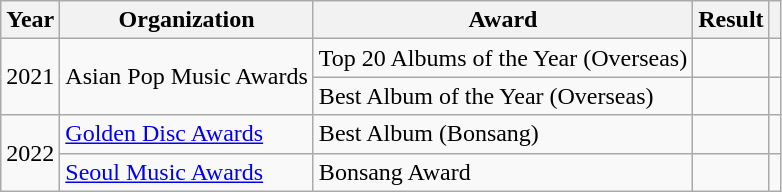<table class="wikitable">
<tr>
<th>Year</th>
<th>Organization</th>
<th>Award</th>
<th>Result</th>
<th></th>
</tr>
<tr>
<td style="text-align:center" rowspan="2">2021</td>
<td rowspan="2">Asian Pop Music Awards</td>
<td>Top 20 Albums of the Year (Overseas)</td>
<td></td>
<td style="text-align:center"></td>
</tr>
<tr>
<td>Best Album of the Year (Overseas)</td>
<td></td>
<td style="text-align:center"></td>
</tr>
<tr>
<td style="text-align:center" rowspan="2">2022</td>
<td><a href='#'>Golden Disc Awards</a></td>
<td>Best Album (Bonsang)</td>
<td></td>
<td style="text-align:center"></td>
</tr>
<tr>
<td><a href='#'>Seoul Music Awards</a></td>
<td>Bonsang Award</td>
<td></td>
<td style="text-align:center"></td>
</tr>
</table>
